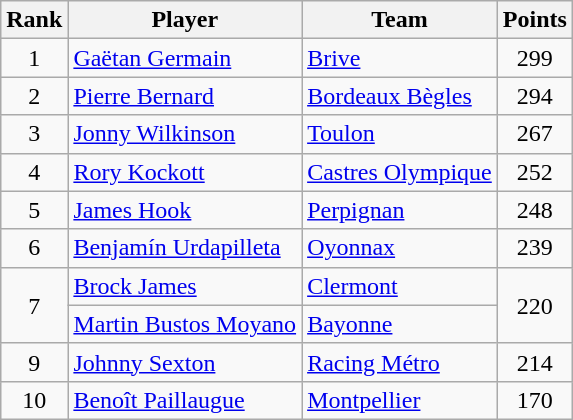<table class="wikitable">
<tr>
<th>Rank</th>
<th>Player</th>
<th>Team</th>
<th>Points</th>
</tr>
<tr>
<td rowspan=1 align=center>1</td>
<td> <a href='#'>Gaëtan Germain</a></td>
<td><a href='#'>Brive</a></td>
<td rowspan=1 align=center>299</td>
</tr>
<tr>
<td rowspan=1 align=center>2</td>
<td> <a href='#'>Pierre Bernard</a></td>
<td><a href='#'>Bordeaux Bègles</a></td>
<td rowspan=1 align=center>294</td>
</tr>
<tr>
<td rowspan=1 align=center>3</td>
<td> <a href='#'>Jonny Wilkinson</a></td>
<td><a href='#'>Toulon</a></td>
<td rowspan=1 align=center>267</td>
</tr>
<tr>
<td rowspan=1 align=center>4</td>
<td> <a href='#'>Rory Kockott</a></td>
<td><a href='#'>Castres Olympique</a></td>
<td rowspan=1 align=center>252</td>
</tr>
<tr>
<td rowspan=1 align=center>5</td>
<td> <a href='#'>James Hook</a></td>
<td><a href='#'>Perpignan</a></td>
<td rowspan=1 align=center>248</td>
</tr>
<tr>
<td rowspan=1 align=center>6</td>
<td> <a href='#'>Benjamín Urdapilleta</a></td>
<td><a href='#'>Oyonnax</a></td>
<td rowspan=1 align=center>239</td>
</tr>
<tr>
<td rowspan=2 align=center>7</td>
<td> <a href='#'>Brock James</a></td>
<td><a href='#'>Clermont</a></td>
<td rowspan=2 align=center>220</td>
</tr>
<tr>
<td> <a href='#'>Martin Bustos Moyano</a></td>
<td><a href='#'>Bayonne</a></td>
</tr>
<tr>
<td rowspan=1 align=center>9</td>
<td> <a href='#'>Johnny Sexton</a></td>
<td><a href='#'>Racing Métro</a></td>
<td rowspan=1 align=center>214</td>
</tr>
<tr>
<td rowspan=1 align=center>10</td>
<td> <a href='#'>Benoît Paillaugue</a></td>
<td><a href='#'>Montpellier</a></td>
<td rowspan=1 align=center>170</td>
</tr>
</table>
